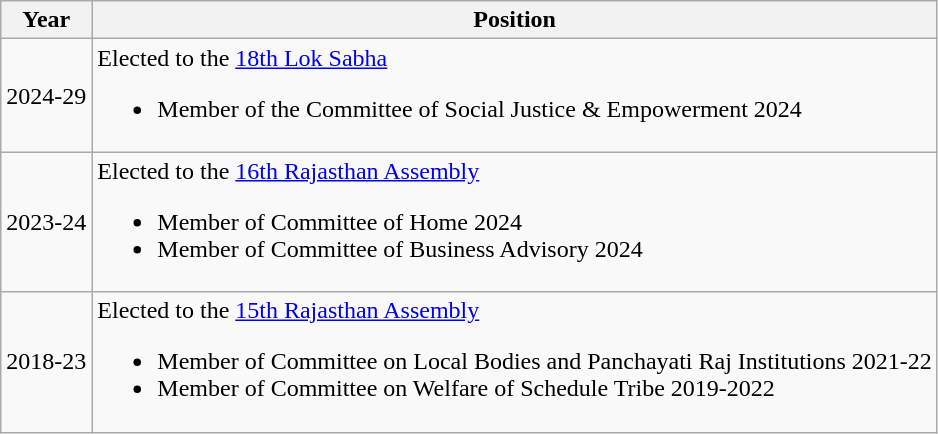<table class="wikitable">
<tr>
<th>Year</th>
<th>Position</th>
</tr>
<tr>
<td>2024-29</td>
<td>Elected to the <a href='#'>18th Lok Sabha</a><br><ul><li>Member of the Committee of Social Justice & Empowerment 2024</li></ul></td>
</tr>
<tr>
<td>2023-24</td>
<td>Elected to the <a href='#'>16th Rajasthan Assembly</a><br><ul><li>Member of Committee of Home 2024</li><li>Member of Committee of Business Advisory 2024</li></ul></td>
</tr>
<tr>
<td>2018-23</td>
<td>Elected to the <a href='#'>15th Rajasthan Assembly</a><br><ul><li>Member of Committee on Local Bodies and Panchayati Raj Institutions 2021-22</li><li>Member of Committee on Welfare of Schedule Tribe 2019-2022</li></ul></td>
</tr>
</table>
